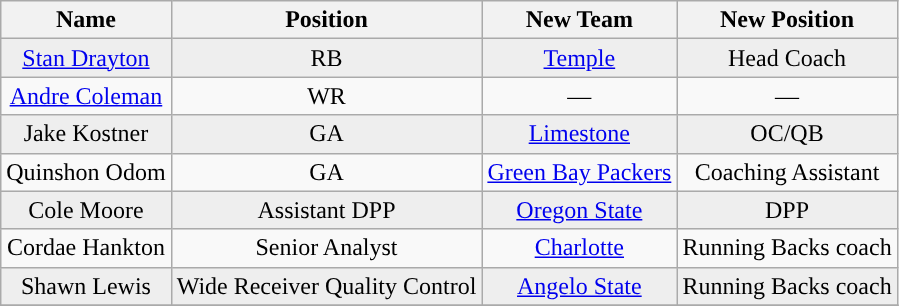<table class="wikitable">
<tr>
<th style="text-align:center; ">Name</th>
<th style="text-align:center; ">Position</th>
<th style="text-align:center; ">New Team</th>
<th style="text-align:center; ">New Position</th>
</tr>
<tr style="background:#eeeeee;"align="center">
<td><a href='#'>Stan Drayton</a></td>
<td>RB</td>
<td><a href='#'>Temple</a></td>
<td>Head Coach</td>
</tr>
<tr align="center">
<td><a href='#'>Andre Coleman</a></td>
<td>WR</td>
<td>—</td>
<td>—</td>
</tr>
<tr style="background:#eeeeee;"align="center">
<td>Jake Kostner</td>
<td>GA</td>
<td><a href='#'>Limestone</a></td>
<td>OC/QB</td>
</tr>
<tr align="center">
<td>Quinshon Odom</td>
<td>GA</td>
<td><a href='#'>Green Bay Packers</a></td>
<td>Coaching Assistant</td>
</tr>
<tr style="background:#eeeeee;"align="center">
<td>Cole Moore</td>
<td>Assistant DPP</td>
<td><a href='#'>Oregon State</a></td>
<td>DPP</td>
</tr>
<tr align="center">
<td>Cordae Hankton</td>
<td>Senior Analyst</td>
<td><a href='#'>Charlotte</a></td>
<td>Running Backs coach</td>
</tr>
<tr style="background:#eeeeee;"align="center">
<td>Shawn Lewis</td>
<td>Wide Receiver Quality Control</td>
<td><a href='#'>Angelo State</a></td>
<td>Running Backs coach</td>
</tr>
<tr>
</tr>
</table>
